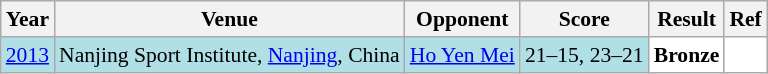<table class="sortable wikitable" style="font-size: 90%;">
<tr>
<th>Year</th>
<th>Venue</th>
<th>Opponent</th>
<th>Score</th>
<th>Result</th>
<th>Ref</th>
</tr>
<tr style="background:#B0E0E6">
<td align="center"><a href='#'>2013</a></td>
<td align="left">Nanjing Sport Institute, <a href='#'>Nanjing</a>, China</td>
<td align="left"> <a href='#'>Ho Yen Mei</a></td>
<td align="left">21–15, 23–21</td>
<td style="text-align:left; background:white"> <strong>Bronze</strong></td>
<td style="text-align:center; background:white"></td>
</tr>
</table>
